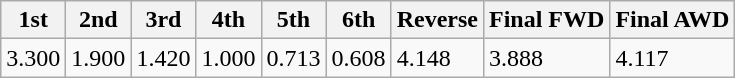<table class="wikitable">
<tr>
<th>1st</th>
<th>2nd</th>
<th>3rd</th>
<th>4th</th>
<th>5th</th>
<th>6th</th>
<th>Reverse</th>
<th>Final FWD</th>
<th>Final AWD</th>
</tr>
<tr>
<td>3.300</td>
<td>1.900</td>
<td>1.420</td>
<td>1.000</td>
<td>0.713</td>
<td>0.608</td>
<td>4.148</td>
<td>3.888</td>
<td>4.117</td>
</tr>
</table>
